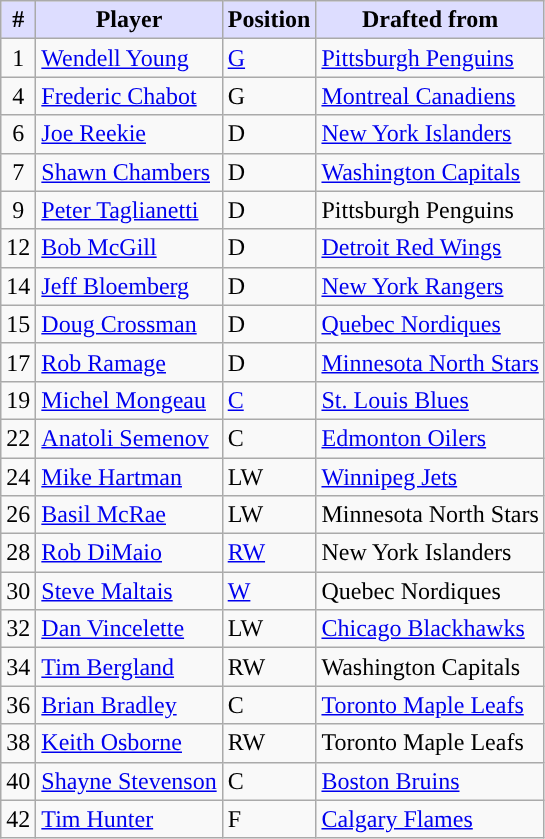<table class="wikitable">
<tr>
<th style="background:#ddf;">#</th>
<th style="background:#ddf;">Player</th>
<th style="background:#ddf;">Position</th>
<th style="background:#ddf;">Drafted from</th>
</tr>
<tr>
<td style="text-align:center;">1</td>
<td><a href='#'>Wendell Young</a></td>
<td><a href='#'>G</a></td>
<td><a href='#'>Pittsburgh Penguins</a></td>
</tr>
<tr>
<td style="text-align:center;">4</td>
<td><a href='#'>Frederic Chabot</a></td>
<td>G</td>
<td><a href='#'>Montreal Canadiens</a></td>
</tr>
<tr>
<td style="text-align:center;">6</td>
<td><a href='#'>Joe Reekie</a></td>
<td>D</td>
<td><a href='#'>New York Islanders</a></td>
</tr>
<tr>
<td style="text-align:center;">7</td>
<td><a href='#'>Shawn Chambers</a></td>
<td>D</td>
<td><a href='#'>Washington Capitals</a></td>
</tr>
<tr>
<td style="text-align:center;">9</td>
<td><a href='#'>Peter Taglianetti</a></td>
<td>D</td>
<td>Pittsburgh Penguins</td>
</tr>
<tr>
<td style="text-align:center;">12</td>
<td><a href='#'>Bob McGill</a></td>
<td>D</td>
<td><a href='#'>Detroit Red Wings</a></td>
</tr>
<tr>
<td style="text-align:center;">14</td>
<td><a href='#'>Jeff Bloemberg</a></td>
<td>D</td>
<td><a href='#'>New York Rangers</a></td>
</tr>
<tr>
<td style="text-align:center;">15</td>
<td><a href='#'>Doug Crossman</a></td>
<td>D</td>
<td><a href='#'>Quebec Nordiques</a></td>
</tr>
<tr>
<td style="text-align:center;">17</td>
<td><a href='#'>Rob Ramage</a></td>
<td>D</td>
<td><a href='#'>Minnesota North Stars</a></td>
</tr>
<tr>
<td style="text-align:center;">19</td>
<td><a href='#'>Michel Mongeau</a></td>
<td><a href='#'>C</a></td>
<td><a href='#'>St. Louis Blues</a></td>
</tr>
<tr>
<td style="text-align:center;">22</td>
<td><a href='#'>Anatoli Semenov</a></td>
<td>C</td>
<td><a href='#'>Edmonton Oilers</a></td>
</tr>
<tr>
<td style="text-align:center;">24</td>
<td><a href='#'>Mike Hartman</a></td>
<td>LW</td>
<td><a href='#'>Winnipeg Jets</a></td>
</tr>
<tr>
<td style="text-align:center;">26</td>
<td><a href='#'>Basil McRae</a></td>
<td>LW</td>
<td>Minnesota North Stars</td>
</tr>
<tr>
<td style="text-align:center;">28</td>
<td><a href='#'>Rob DiMaio</a></td>
<td><a href='#'>RW</a></td>
<td>New York Islanders</td>
</tr>
<tr>
<td style="text-align:center;">30</td>
<td><a href='#'>Steve Maltais</a></td>
<td><a href='#'>W</a></td>
<td>Quebec Nordiques</td>
</tr>
<tr>
<td style="text-align:center;">32</td>
<td><a href='#'>Dan Vincelette</a></td>
<td>LW</td>
<td><a href='#'>Chicago Blackhawks</a></td>
</tr>
<tr>
<td style="text-align:center;">34</td>
<td><a href='#'>Tim Bergland</a></td>
<td>RW</td>
<td>Washington Capitals</td>
</tr>
<tr>
<td style="text-align:center;">36</td>
<td><a href='#'>Brian Bradley</a></td>
<td>C</td>
<td><a href='#'>Toronto Maple Leafs</a></td>
</tr>
<tr>
<td style="text-align:center;">38</td>
<td><a href='#'>Keith Osborne</a></td>
<td>RW</td>
<td>Toronto Maple Leafs</td>
</tr>
<tr>
<td style="text-align:center;">40</td>
<td><a href='#'>Shayne Stevenson</a></td>
<td>C</td>
<td><a href='#'>Boston Bruins</a></td>
</tr>
<tr>
<td style="text-align:center;">42</td>
<td><a href='#'>Tim Hunter</a></td>
<td>F</td>
<td><a href='#'>Calgary Flames</a></td>
</tr>
</table>
